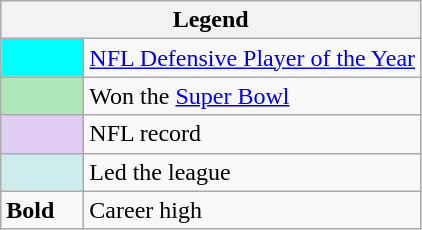<table class="wikitable">
<tr>
<th colspan="2">Legend</th>
</tr>
<tr>
<td style="background:#0ff; width:3em;"></td>
<td><a href='#'>NFL Defensive Player of the Year</a></td>
</tr>
<tr>
<td style="background:#afe6ba; width:3em;"></td>
<td>Won the <a href='#'>Super Bowl</a></td>
</tr>
<tr>
<td style="background:#e0cef2; width:3em"></td>
<td>NFL record</td>
</tr>
<tr>
<td style="background:#cfecec; width:3em;"></td>
<td>Led the league</td>
</tr>
<tr>
<td><strong>Bold</strong></td>
<td>Career high</td>
</tr>
</table>
